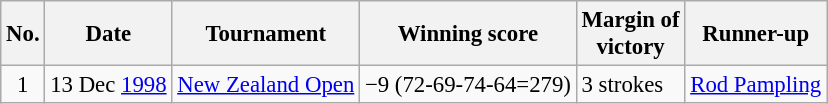<table class="wikitable" style="font-size:95%;">
<tr>
<th>No.</th>
<th>Date</th>
<th>Tournament</th>
<th>Winning score</th>
<th>Margin of<br>victory</th>
<th>Runner-up</th>
</tr>
<tr>
<td align=center>1</td>
<td align=right>13 Dec <a href='#'>1998</a></td>
<td><a href='#'>New Zealand Open</a></td>
<td>−9 (72-69-74-64=279)</td>
<td>3 strokes</td>
<td> <a href='#'>Rod Pampling</a></td>
</tr>
</table>
